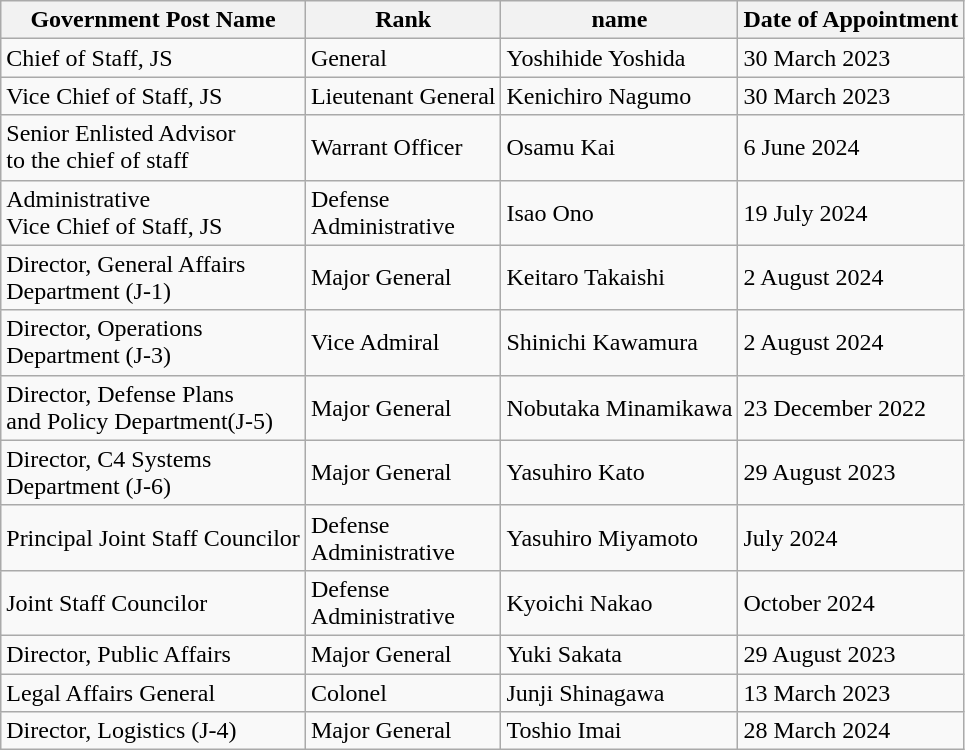<table class="wikitable">
<tr>
<th>Government Post Name</th>
<th>Rank</th>
<th>name</th>
<th>Date of Appointment</th>
</tr>
<tr>
<td>Chief of Staff, JS</td>
<td>General</td>
<td>Yoshihide Yoshida</td>
<td>30 March 2023</td>
</tr>
<tr>
<td>Vice Chief of Staff, JS</td>
<td>Lieutenant General</td>
<td>Kenichiro Nagumo</td>
<td>30 March 2023</td>
</tr>
<tr>
<td>Senior Enlisted Advisor<br>to the chief of staff</td>
<td>Warrant Officer</td>
<td>Osamu Kai</td>
<td>6 June 2024</td>
</tr>
<tr>
<td>Administrative<br>Vice Chief of Staff, JS</td>
<td>Defense<br>Administrative</td>
<td>Isao Ono</td>
<td>19 July 2024</td>
</tr>
<tr>
<td>Director, General Affairs<br>Department (J-1)</td>
<td>Major General</td>
<td>Keitaro Takaishi</td>
<td>2 August 2024</td>
</tr>
<tr>
<td>Director, Operations<br>Department (J-3)</td>
<td>Vice Admiral</td>
<td>Shinichi Kawamura</td>
<td>2 August 2024</td>
</tr>
<tr>
<td>Director, Defense Plans<br>and Policy Department(J-5)</td>
<td>Major General</td>
<td>Nobutaka Minamikawa</td>
<td>23 December 2022</td>
</tr>
<tr>
<td>Director, C4 Systems<br>Department (J-6)</td>
<td>Major General</td>
<td>Yasuhiro Kato</td>
<td>29 August 2023</td>
</tr>
<tr>
<td>Principal Joint Staff Councilor</td>
<td>Defense<br>Administrative</td>
<td>Yasuhiro Miyamoto</td>
<td>July 2024</td>
</tr>
<tr>
<td>Joint Staff Councilor</td>
<td>Defense<br>Administrative</td>
<td>Kyoichi Nakao</td>
<td>October 2024</td>
</tr>
<tr>
<td>Director, Public Affairs</td>
<td>Major General</td>
<td>Yuki Sakata</td>
<td>29 August 2023</td>
</tr>
<tr>
<td>Legal Affairs General</td>
<td>Colonel</td>
<td>Junji Shinagawa</td>
<td>13 March 2023</td>
</tr>
<tr>
<td>Director, Logistics (J-4)</td>
<td>Major General</td>
<td>Toshio Imai</td>
<td>28 March 2024</td>
</tr>
</table>
